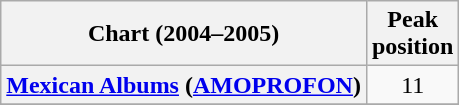<table class="wikitable sortable plainrowheaders" style="text-align:center">
<tr>
<th scope="col">Chart (2004–2005)</th>
<th scope="col">Peak<br>position</th>
</tr>
<tr>
<th scope="row"><a href='#'>Mexican Albums</a> (<a href='#'>AMOPROFON</a>)</th>
<td>11</td>
</tr>
<tr>
</tr>
</table>
